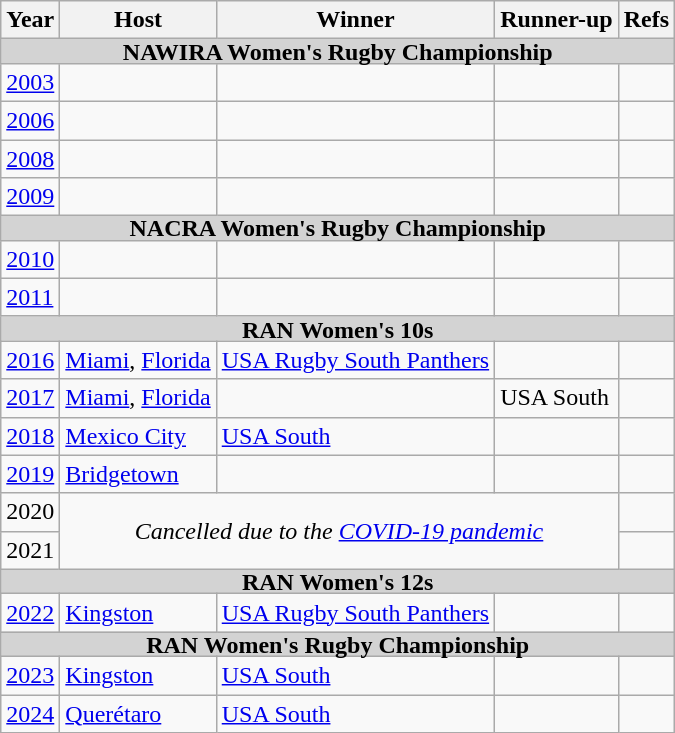<table class="wikitable sortable">
<tr>
<th>Year</th>
<th>Host</th>
<th>Winner</th>
<th>Runner-up</th>
<th>Refs</th>
</tr>
<tr bgcolor=lightgrey>
<td colspan=5 align=center style="line-height:9px;"><span><strong>NAWIRA Women's Rugby Championship</strong></span></td>
</tr>
<tr>
<td><a href='#'>2003</a></td>
<td></td>
<td></td>
<td></td>
<td></td>
</tr>
<tr>
<td><a href='#'>2006</a></td>
<td></td>
<td></td>
<td></td>
<td></td>
</tr>
<tr>
<td><a href='#'>2008</a></td>
<td></td>
<td></td>
<td></td>
<td></td>
</tr>
<tr>
<td><a href='#'>2009</a></td>
<td></td>
<td></td>
<td></td>
<td></td>
</tr>
<tr bgcolor=lightgrey>
<td colspan=5 align=center style="line-height:9px;"><span><strong>NACRA Women's Rugby Championship</strong></span></td>
</tr>
<tr>
<td><a href='#'>2010</a></td>
<td></td>
<td></td>
<td></td>
<td></td>
</tr>
<tr>
<td><a href='#'>2011</a></td>
<td></td>
<td></td>
<td></td>
<td></td>
</tr>
<tr bgcolor=lightgrey>
<td colspan=5 align=center style="line-height:9px;"><span><strong>RAN Women's 10s</strong></span></td>
</tr>
<tr>
<td><a href='#'>2016</a></td>
<td> <a href='#'>Miami</a>, <a href='#'>Florida</a></td>
<td> <a href='#'>USA Rugby South Panthers</a></td>
<td></td>
<td></td>
</tr>
<tr>
<td><a href='#'>2017</a></td>
<td> <a href='#'>Miami</a>, <a href='#'>Florida</a></td>
<td></td>
<td> USA South</td>
<td></td>
</tr>
<tr>
<td><a href='#'>2018</a></td>
<td> <a href='#'>Mexico City</a></td>
<td> <a href='#'>USA South</a></td>
<td></td>
<td></td>
</tr>
<tr>
<td><a href='#'>2019</a></td>
<td> <a href='#'>Bridgetown</a></td>
<td></td>
<td></td>
<td></td>
</tr>
<tr>
<td>2020</td>
<td colspan=3 rowspan=2 align=center><em>Cancelled due to the <a href='#'>COVID-19 pandemic</a></em></td>
<td></td>
</tr>
<tr>
<td>2021</td>
<td></td>
</tr>
<tr bgcolor=lightgrey>
<td colspan=5 align=center style="line-height:9px;"><span><strong>RAN Women's 12s</strong></span></td>
</tr>
<tr>
<td><a href='#'>2022</a></td>
<td> <a href='#'>Kingston</a></td>
<td> <a href='#'>USA Rugby South Panthers</a></td>
<td></td>
<td></td>
</tr>
<tr bgcolor=lightgrey>
<td colspan=5 align=center style="line-height:9px;"><span><strong>RAN Women's Rugby Championship</strong></span></td>
</tr>
<tr>
<td><a href='#'>2023</a></td>
<td> <a href='#'>Kingston</a></td>
<td> <a href='#'>USA South</a></td>
<td></td>
<td></td>
</tr>
<tr>
<td><a href='#'>2024</a></td>
<td> <a href='#'>Querétaro</a></td>
<td> <a href='#'>USA South</a></td>
<td></td>
<td></td>
</tr>
</table>
